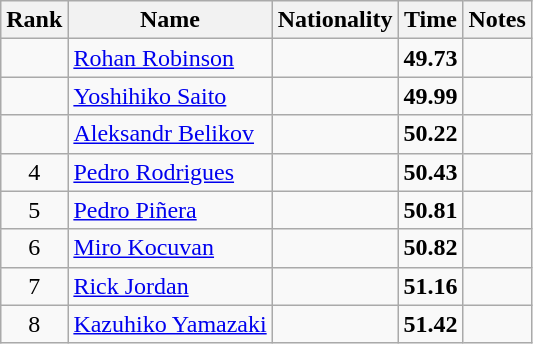<table class="wikitable sortable" style="text-align:center">
<tr>
<th>Rank</th>
<th>Name</th>
<th>Nationality</th>
<th>Time</th>
<th>Notes</th>
</tr>
<tr>
<td></td>
<td align=left><a href='#'>Rohan Robinson</a></td>
<td align=left></td>
<td><strong>49.73</strong></td>
<td></td>
</tr>
<tr>
<td></td>
<td align=left><a href='#'>Yoshihiko Saito</a></td>
<td align=left></td>
<td><strong>49.99</strong></td>
<td></td>
</tr>
<tr>
<td></td>
<td align=left><a href='#'>Aleksandr Belikov</a></td>
<td align=left></td>
<td><strong>50.22</strong></td>
<td></td>
</tr>
<tr>
<td>4</td>
<td align=left><a href='#'>Pedro Rodrigues</a></td>
<td align=left></td>
<td><strong>50.43</strong></td>
<td></td>
</tr>
<tr>
<td>5</td>
<td align=left><a href='#'>Pedro Piñera</a></td>
<td align=left></td>
<td><strong>50.81</strong></td>
<td></td>
</tr>
<tr>
<td>6</td>
<td align=left><a href='#'>Miro Kocuvan</a></td>
<td align=left></td>
<td><strong>50.82</strong></td>
<td></td>
</tr>
<tr>
<td>7</td>
<td align=left><a href='#'>Rick Jordan</a></td>
<td align=left></td>
<td><strong>51.16</strong></td>
<td></td>
</tr>
<tr>
<td>8</td>
<td align=left><a href='#'>Kazuhiko Yamazaki</a></td>
<td align=left></td>
<td><strong>51.42</strong></td>
<td></td>
</tr>
</table>
